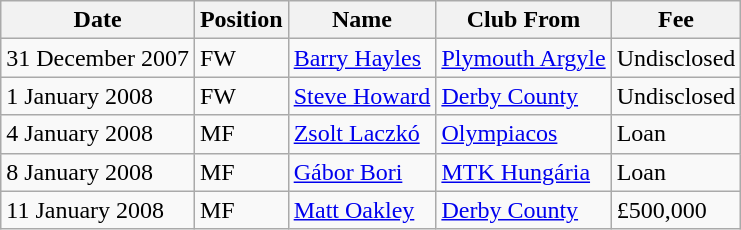<table class="wikitable">
<tr>
<th>Date</th>
<th>Position</th>
<th>Name</th>
<th>Club From</th>
<th>Fee</th>
</tr>
<tr>
<td>31 December 2007</td>
<td>FW</td>
<td><a href='#'>Barry Hayles</a></td>
<td><a href='#'>Plymouth Argyle</a></td>
<td>Undisclosed</td>
</tr>
<tr>
<td>1 January 2008</td>
<td>FW</td>
<td><a href='#'>Steve Howard</a></td>
<td><a href='#'>Derby County</a></td>
<td>Undisclosed</td>
</tr>
<tr>
<td>4 January 2008</td>
<td>MF</td>
<td><a href='#'>Zsolt Laczkó</a></td>
<td><a href='#'>Olympiacos</a></td>
<td>Loan</td>
</tr>
<tr>
<td>8 January 2008</td>
<td>MF</td>
<td><a href='#'>Gábor Bori</a></td>
<td><a href='#'>MTK Hungária</a></td>
<td>Loan</td>
</tr>
<tr>
<td>11 January 2008</td>
<td>MF</td>
<td><a href='#'>Matt Oakley</a></td>
<td><a href='#'>Derby County</a></td>
<td>£500,000</td>
</tr>
</table>
